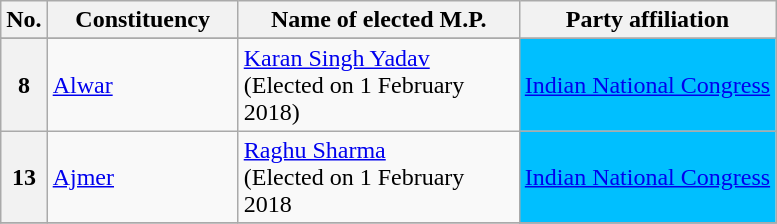<table class="sortable wikitable">
<tr>
<th>No.</th>
<th style="width:120px">Constituency</th>
<th style="width:180px">Name of elected M.P.</th>
<th>Party affiliation</th>
</tr>
<tr>
</tr>
<tr>
<th>8</th>
<td><a href='#'>Alwar</a></td>
<td><a href='#'>Karan Singh Yadav</a><br>(Elected on 1 February 2018)</td>
<td bgcolor=#00BFFF><a href='#'>Indian National Congress</a></td>
</tr>
<tr>
<th>13</th>
<td><a href='#'>Ajmer</a></td>
<td><a href='#'>Raghu Sharma</a><br>(Elected on 1 February 2018</td>
<td bgcolor=#00BFFF><a href='#'>Indian National Congress</a></td>
</tr>
<tr>
</tr>
</table>
